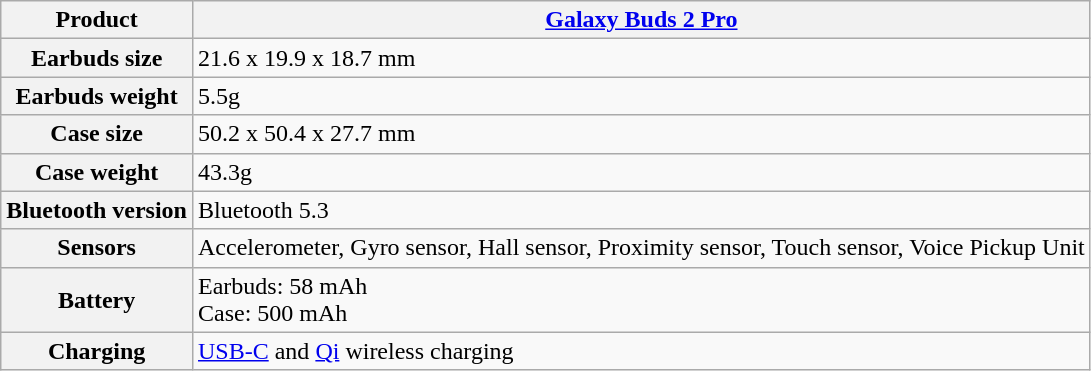<table class="wikitable">
<tr>
<th>Product</th>
<th><a href='#'>Galaxy Buds 2 Pro</a></th>
</tr>
<tr>
<th>Earbuds size</th>
<td>21.6 x 19.9 x 18.7 mm</td>
</tr>
<tr>
<th>Earbuds weight</th>
<td>5.5g</td>
</tr>
<tr>
<th>Case size</th>
<td>50.2 x 50.4 x 27.7 mm</td>
</tr>
<tr>
<th>Case weight</th>
<td>43.3g</td>
</tr>
<tr>
<th>Bluetooth version</th>
<td>Bluetooth 5.3</td>
</tr>
<tr>
<th>Sensors</th>
<td>Accelerometer, Gyro sensor, Hall sensor, Proximity sensor, Touch sensor, Voice Pickup Unit</td>
</tr>
<tr>
<th>Battery</th>
<td>Earbuds: 58 mAh<br>Case: 500 mAh</td>
</tr>
<tr>
<th>Charging</th>
<td><a href='#'>USB-C</a> and <a href='#'>Qi</a> wireless charging</td>
</tr>
</table>
